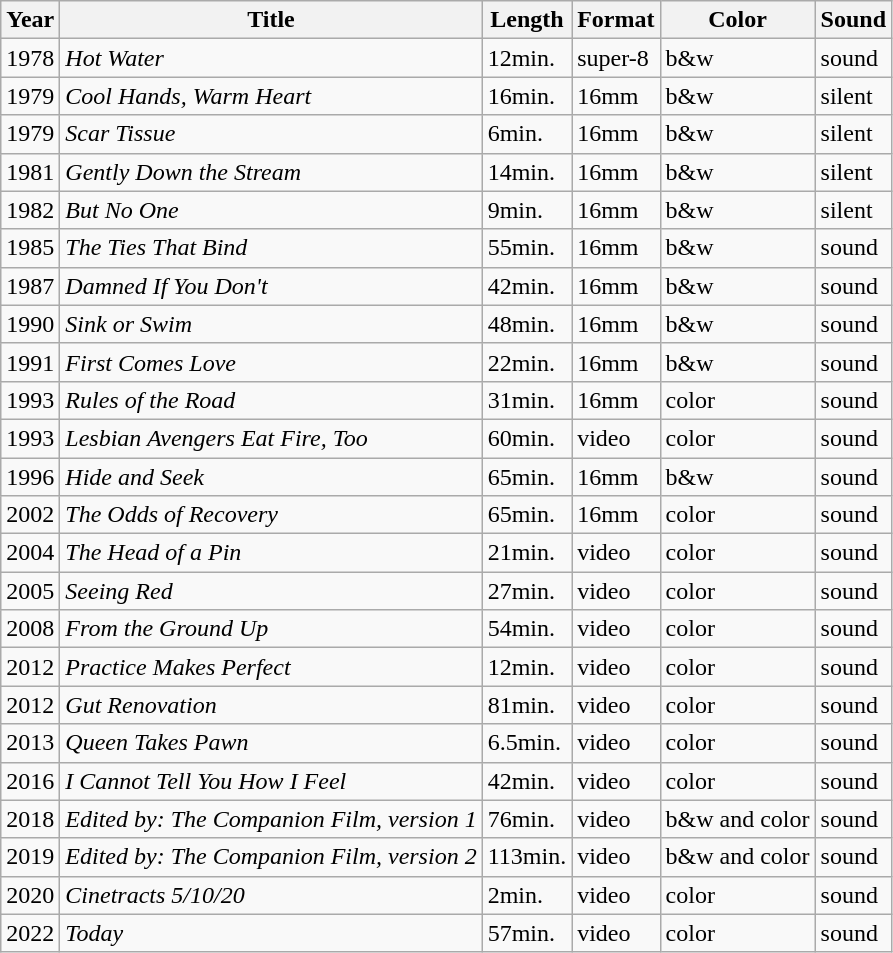<table class="wikitable">
<tr>
<th>Year</th>
<th>Title</th>
<th>Length</th>
<th>Format</th>
<th>Color</th>
<th>Sound</th>
</tr>
<tr>
<td>1978</td>
<td><em>Hot Water</em></td>
<td>12min.</td>
<td>super-8</td>
<td>b&w</td>
<td>sound</td>
</tr>
<tr>
<td>1979</td>
<td><em>Cool Hands, Warm Heart</em></td>
<td>16min.</td>
<td>16mm</td>
<td>b&w</td>
<td>silent</td>
</tr>
<tr>
<td>1979</td>
<td><em>Scar Tissue</em></td>
<td>6min.</td>
<td>16mm</td>
<td>b&w</td>
<td>silent</td>
</tr>
<tr>
<td>1981</td>
<td><em>Gently Down the Stream</em></td>
<td>14min.</td>
<td>16mm</td>
<td>b&w</td>
<td>silent</td>
</tr>
<tr>
<td>1982</td>
<td><em>But No One</em></td>
<td>9min.</td>
<td>16mm</td>
<td>b&w</td>
<td>silent</td>
</tr>
<tr>
<td>1985</td>
<td><em>The Ties That Bind</em></td>
<td>55min.</td>
<td>16mm</td>
<td>b&w</td>
<td>sound</td>
</tr>
<tr>
<td>1987</td>
<td><em>Damned If You Don't</em></td>
<td>42min.</td>
<td>16mm</td>
<td>b&w</td>
<td>sound</td>
</tr>
<tr>
<td>1990</td>
<td><em>Sink or Swim</em></td>
<td>48min.</td>
<td>16mm</td>
<td>b&w</td>
<td>sound</td>
</tr>
<tr>
<td>1991</td>
<td><em>First Comes Love</em></td>
<td>22min.</td>
<td>16mm</td>
<td>b&w</td>
<td>sound</td>
</tr>
<tr>
<td>1993</td>
<td><em>Rules of the Road</em></td>
<td>31min.</td>
<td>16mm</td>
<td>color</td>
<td>sound</td>
</tr>
<tr>
<td>1993</td>
<td><em>Lesbian Avengers Eat Fire, Too</em></td>
<td>60min.</td>
<td>video</td>
<td>color</td>
<td>sound</td>
</tr>
<tr>
<td>1996</td>
<td><em>Hide and Seek</em></td>
<td>65min.</td>
<td>16mm</td>
<td>b&w</td>
<td>sound</td>
</tr>
<tr>
<td>2002</td>
<td><em>The Odds of Recovery</em></td>
<td>65min.</td>
<td>16mm</td>
<td>color</td>
<td>sound</td>
</tr>
<tr>
<td>2004</td>
<td><em>The Head of a Pin</em></td>
<td>21min.</td>
<td>video</td>
<td>color</td>
<td>sound</td>
</tr>
<tr>
<td>2005</td>
<td><em>Seeing Red</em></td>
<td>27min.</td>
<td>video</td>
<td>color</td>
<td>sound</td>
</tr>
<tr>
<td>2008</td>
<td><em>From the Ground Up</em></td>
<td>54min.</td>
<td>video</td>
<td>color</td>
<td>sound</td>
</tr>
<tr>
<td>2012</td>
<td><em>Practice Makes Perfect</em></td>
<td>12min.</td>
<td>video</td>
<td>color</td>
<td>sound</td>
</tr>
<tr>
<td>2012</td>
<td><em>Gut Renovation</em></td>
<td>81min.</td>
<td>video</td>
<td>color</td>
<td>sound</td>
</tr>
<tr>
<td>2013</td>
<td><em>Queen Takes Pawn</em></td>
<td>6.5min.</td>
<td>video</td>
<td>color</td>
<td>sound</td>
</tr>
<tr>
<td>2016</td>
<td><em>I Cannot Tell You How I Feel</em></td>
<td>42min.</td>
<td>video</td>
<td>color</td>
<td>sound</td>
</tr>
<tr>
<td>2018</td>
<td><em>Edited by: The Companion Film, version 1</em></td>
<td>76min.</td>
<td>video</td>
<td>b&w and color</td>
<td>sound</td>
</tr>
<tr>
<td>2019</td>
<td><em>Edited by: The Companion Film, version 2</em></td>
<td>113min.</td>
<td>video</td>
<td>b&w and color</td>
<td>sound</td>
</tr>
<tr>
<td>2020</td>
<td><em>Cinetracts 5/10/20</em></td>
<td>2min.</td>
<td>video</td>
<td>color</td>
<td>sound</td>
</tr>
<tr>
<td>2022</td>
<td><em>Today</em></td>
<td>57min.</td>
<td>video</td>
<td>color</td>
<td>sound</td>
</tr>
</table>
